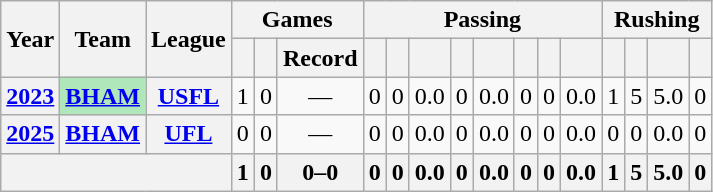<table class="wikitable" style="text-align:center;">
<tr>
<th rowspan="2">Year</th>
<th rowspan="2">Team</th>
<th rowspan="2">League</th>
<th colspan="3">Games</th>
<th colspan="8">Passing</th>
<th colspan="4">Rushing</th>
</tr>
<tr>
<th></th>
<th></th>
<th>Record</th>
<th></th>
<th></th>
<th></th>
<th></th>
<th></th>
<th></th>
<th></th>
<th></th>
<th></th>
<th></th>
<th></th>
<th></th>
</tr>
<tr>
<th><a href='#'>2023</a></th>
<th style="background:#afe6ba"><a href='#'>BHAM</a></th>
<th><a href='#'>USFL</a></th>
<td>1</td>
<td>0</td>
<td>—</td>
<td>0</td>
<td>0</td>
<td>0.0</td>
<td>0</td>
<td>0.0</td>
<td>0</td>
<td>0</td>
<td>0.0</td>
<td>1</td>
<td>5</td>
<td>5.0</td>
<td>0</td>
</tr>
<tr>
<th><a href='#'>2025</a></th>
<th><a href='#'>BHAM</a></th>
<th><a href='#'>UFL</a></th>
<td>0</td>
<td>0</td>
<td>—</td>
<td>0</td>
<td>0</td>
<td>0.0</td>
<td>0</td>
<td>0.0</td>
<td>0</td>
<td>0</td>
<td>0.0</td>
<td>0</td>
<td>0</td>
<td>0.0</td>
<td>0</td>
</tr>
<tr>
<th colspan="3"></th>
<th>1</th>
<th>0</th>
<th>0–0</th>
<th>0</th>
<th>0</th>
<th>0.0</th>
<th>0</th>
<th>0.0</th>
<th>0</th>
<th>0</th>
<th>0.0</th>
<th>1</th>
<th>5</th>
<th>5.0</th>
<th>0</th>
</tr>
</table>
